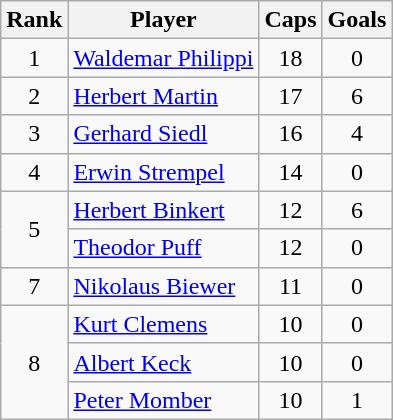<table class="wikitable sortable" style="text-align:center">
<tr>
<th>Rank</th>
<th>Player</th>
<th>Caps</th>
<th>Goals</th>
</tr>
<tr>
<td>1</td>
<td data-sort-value="Philippi, Waldemar" align="left"><a href='#'>Waldemar Philippi</a></td>
<td>18</td>
<td>0</td>
</tr>
<tr>
<td>2</td>
<td data-sort-value="Martin, Herbert" align="left"><a href='#'>Herbert Martin</a></td>
<td>17</td>
<td>6</td>
</tr>
<tr>
<td>3</td>
<td data-sort-value="Siedl, Gerhard" align="left"><a href='#'>Gerhard Siedl</a></td>
<td>16</td>
<td>4</td>
</tr>
<tr>
<td>4</td>
<td data-sort-value="Strempel, Erwin" align="left"><a href='#'>Erwin Strempel</a></td>
<td>14</td>
<td>0</td>
</tr>
<tr>
<td rowspan="2">5</td>
<td data-sort-value="Binkert, Herbert" align="left"><a href='#'>Herbert Binkert</a></td>
<td>12</td>
<td>6</td>
</tr>
<tr>
<td data-sort-value="Puff, Theodor" align="left"><a href='#'>Theodor Puff</a></td>
<td>12</td>
<td>0</td>
</tr>
<tr>
<td>7</td>
<td data-sort-value="Biewer, Nikolaus" align="left"><a href='#'>Nikolaus Biewer</a></td>
<td>11</td>
<td>0</td>
</tr>
<tr>
<td rowspan="3">8</td>
<td data-sort-value="Clemens, Kurt" align="left"><a href='#'>Kurt Clemens</a></td>
<td>10</td>
<td>0</td>
</tr>
<tr>
<td data-sort-value="Keck, Albert" align="left"><a href='#'>Albert Keck</a></td>
<td>10</td>
<td>0</td>
</tr>
<tr>
<td data-sort-value="Momber, Peter" align="left"><a href='#'>Peter Momber</a></td>
<td>10</td>
<td>1</td>
</tr>
</table>
